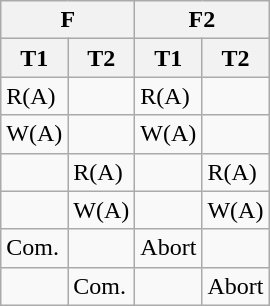<table class="wikitable">
<tr>
<th colspan="2">F</th>
<th colspan="2">F2</th>
</tr>
<tr>
<th>T1</th>
<th>T2</th>
<th>T1</th>
<th>T2</th>
</tr>
<tr>
<td>R(A)</td>
<td></td>
<td>R(A)</td>
<td></td>
</tr>
<tr>
<td>W(A)</td>
<td></td>
<td>W(A)</td>
<td></td>
</tr>
<tr>
<td></td>
<td>R(A)</td>
<td></td>
<td>R(A)</td>
</tr>
<tr>
<td></td>
<td>W(A)</td>
<td></td>
<td>W(A)</td>
</tr>
<tr>
<td>Com.</td>
<td></td>
<td>Abort</td>
<td></td>
</tr>
<tr>
<td></td>
<td>Com.</td>
<td></td>
<td>Abort</td>
</tr>
</table>
